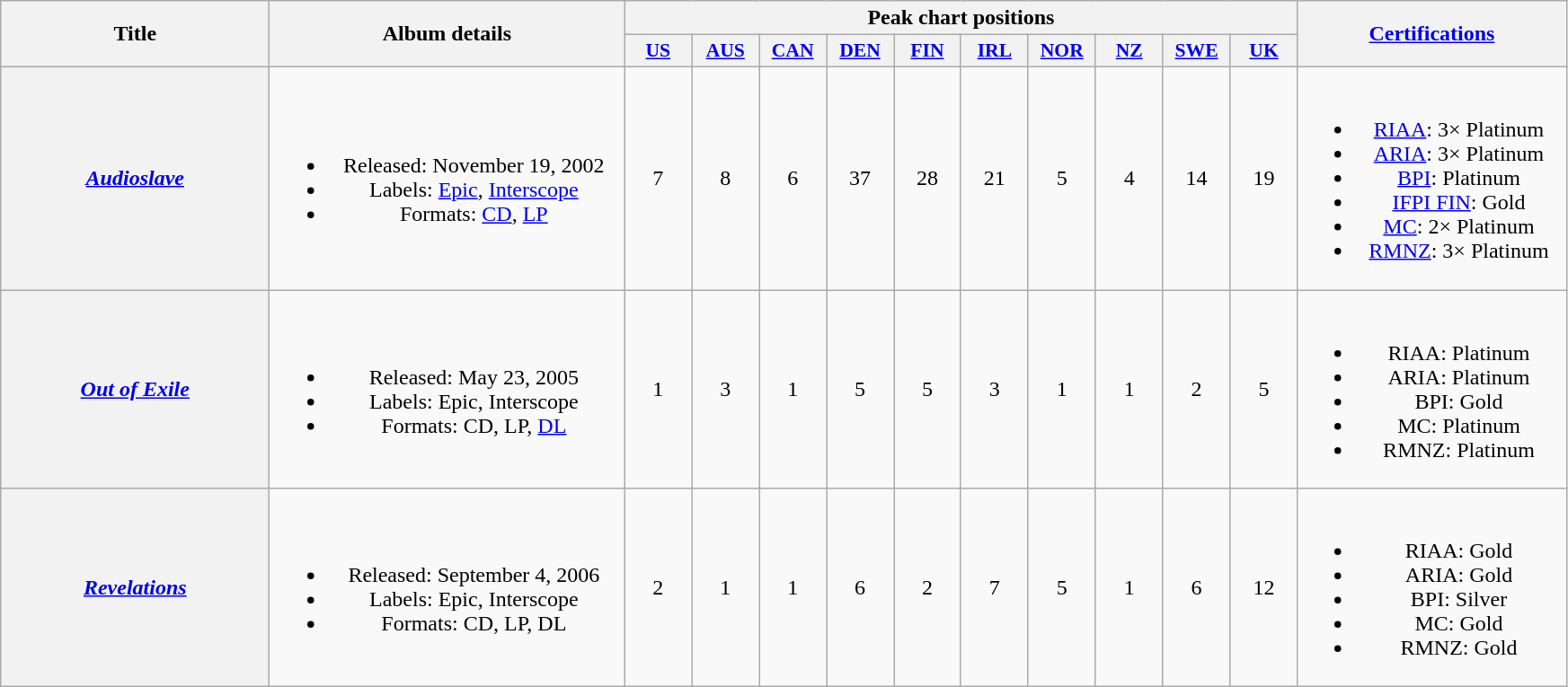<table class="wikitable plainrowheaders" style="text-align:center;">
<tr>
<th scope="col" rowspan="2" style="width:12em;">Title</th>
<th scope="col" rowspan="2" style="width:16em;">Album details</th>
<th scope="col" colspan="10">Peak chart positions</th>
<th scope="col" rowspan="2" style="width:12em;"><a href='#'>Certifications</a></th>
</tr>
<tr>
<th scope="col" style="width:3em;font-size:90%;"><a href='#'>US</a><br></th>
<th scope="col" style="width:3em;font-size:90%;"><a href='#'>AUS</a><br></th>
<th scope="col" style="width:3em;font-size:90%;"><a href='#'>CAN</a><br></th>
<th scope="col" style="width:3em;font-size:90%;"><a href='#'>DEN</a><br></th>
<th scope="col" style="width:3em;font-size:90%;"><a href='#'>FIN</a><br></th>
<th scope="col" style="width:3em;font-size:90%;"><a href='#'>IRL</a><br></th>
<th scope="col" style="width:3em;font-size:90%;"><a href='#'>NOR</a><br></th>
<th scope="col" style="width:3em;font-size:90%;"><a href='#'>NZ</a><br></th>
<th scope="col" style="width:3em;font-size:90%;"><a href='#'>SWE</a><br></th>
<th scope="col" style="width:3em;font-size:90%;"><a href='#'>UK</a><br></th>
</tr>
<tr>
<th scope="row"><em><a href='#'>Audioslave</a></em></th>
<td><br><ul><li>Released: November 19, 2002</li><li>Labels: <a href='#'>Epic</a>, <a href='#'>Interscope</a></li><li>Formats: <a href='#'>CD</a>, <a href='#'>LP</a></li></ul></td>
<td>7</td>
<td>8</td>
<td>6</td>
<td>37</td>
<td>28</td>
<td>21</td>
<td>5</td>
<td>4</td>
<td>14</td>
<td>19</td>
<td><br><ul><li><a href='#'>RIAA</a>: 3× Platinum</li><li><a href='#'>ARIA</a>: 3× Platinum</li><li><a href='#'>BPI</a>: Platinum</li><li><a href='#'>IFPI FIN</a>: Gold</li><li><a href='#'>MC</a>: 2× Platinum</li><li><a href='#'>RMNZ</a>: 3× Platinum</li></ul></td>
</tr>
<tr>
<th scope="row"><em><a href='#'>Out of Exile</a></em></th>
<td><br><ul><li>Released: May 23, 2005</li><li>Labels: Epic, Interscope</li><li>Formats: CD, LP, <a href='#'>DL</a></li></ul></td>
<td>1</td>
<td>3</td>
<td>1</td>
<td>5</td>
<td>5</td>
<td>3</td>
<td>1</td>
<td>1</td>
<td>2</td>
<td>5</td>
<td><br><ul><li>RIAA: Platinum</li><li>ARIA: Platinum</li><li>BPI: Gold</li><li>MC: Platinum</li><li>RMNZ: Platinum</li></ul></td>
</tr>
<tr>
<th scope="row"><em><a href='#'>Revelations</a></em></th>
<td><br><ul><li>Released: September 4, 2006</li><li>Labels: Epic, Interscope</li><li>Formats: CD, LP, DL</li></ul></td>
<td>2</td>
<td>1</td>
<td>1</td>
<td>6</td>
<td>2</td>
<td>7</td>
<td>5</td>
<td>1</td>
<td>6</td>
<td>12</td>
<td><br><ul><li>RIAA: Gold</li><li>ARIA: Gold</li><li>BPI: Silver</li><li>MC: Gold</li><li>RMNZ: Gold</li></ul></td>
</tr>
</table>
